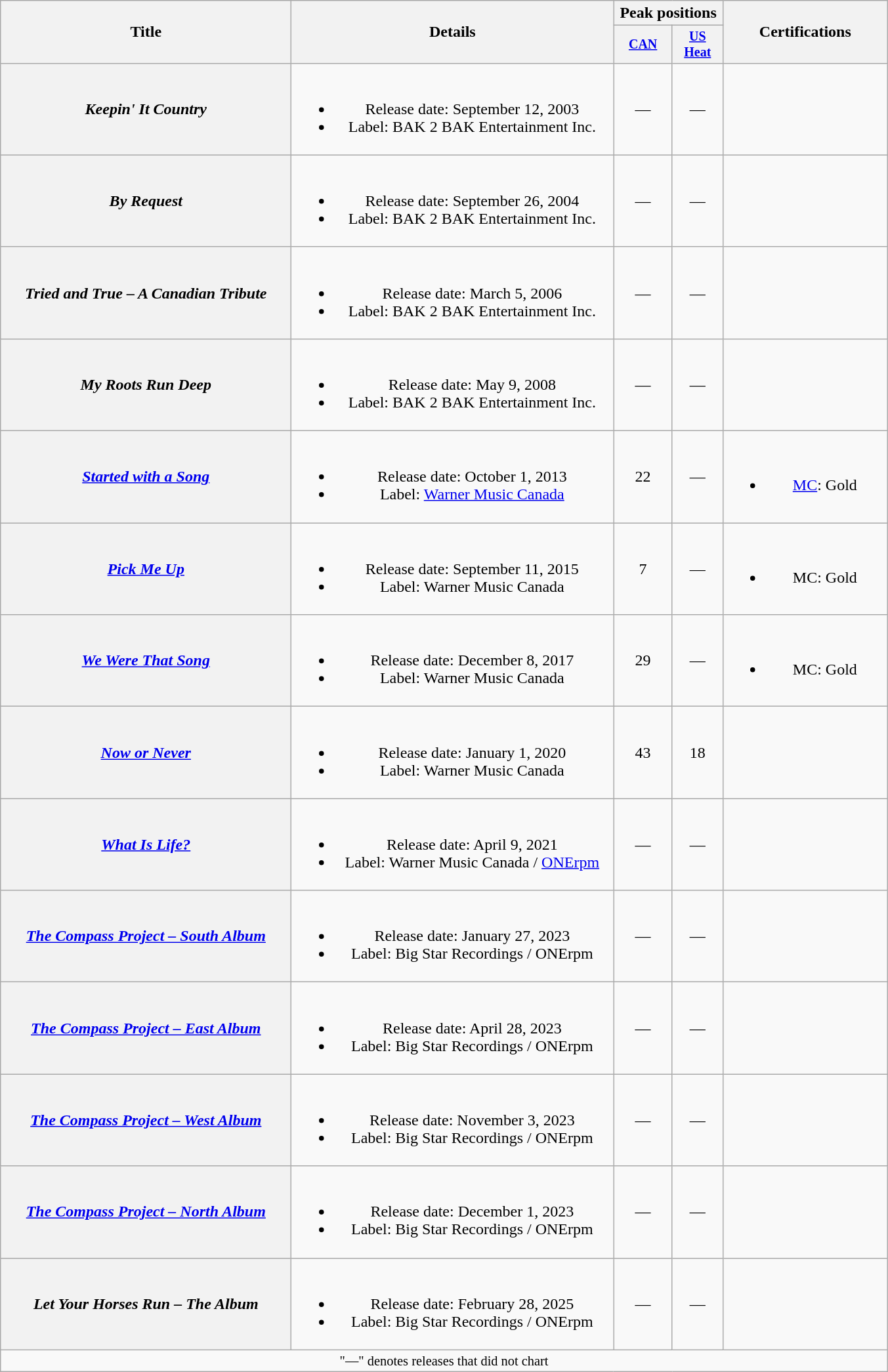<table class="wikitable plainrowheaders" style="text-align:center;">
<tr>
<th rowspan="2" style="width:18em;">Title</th>
<th rowspan="2" style="width:20em;">Details</th>
<th colspan="2">Peak positions</th>
<th rowspan="2" style="width:10em;">Certifications</th>
</tr>
<tr style="font-size:smaller;">
<th style="width:4em;"><a href='#'>CAN</a><br></th>
<th style="width:45px;"><a href='#'>US<br>Heat</a><br></th>
</tr>
<tr>
<th scope="row"><em>Keepin' It Country</em></th>
<td><br><ul><li>Release date: September 12, 2003</li><li>Label: BAK 2 BAK Entertainment Inc.</li></ul></td>
<td>—</td>
<td>—</td>
<td></td>
</tr>
<tr>
<th scope="row"><em>By Request</em></th>
<td><br><ul><li>Release date: September 26, 2004</li><li>Label: BAK 2 BAK Entertainment Inc.</li></ul></td>
<td>—</td>
<td>—</td>
<td></td>
</tr>
<tr>
<th scope="row"><em>Tried and True – A Canadian Tribute</em></th>
<td><br><ul><li>Release date: March 5, 2006</li><li>Label: BAK 2 BAK Entertainment Inc.</li></ul></td>
<td>—</td>
<td>—</td>
<td></td>
</tr>
<tr>
<th scope="row"><em>My Roots Run Deep</em></th>
<td><br><ul><li>Release date: May 9, 2008</li><li>Label: BAK 2 BAK Entertainment Inc.</li></ul></td>
<td>—</td>
<td>—</td>
<td></td>
</tr>
<tr>
<th scope="row"><em><a href='#'>Started with a Song</a></em></th>
<td><br><ul><li>Release date: October 1, 2013</li><li>Label: <a href='#'>Warner Music Canada</a></li></ul></td>
<td>22</td>
<td>—</td>
<td><br><ul><li><a href='#'>MC</a>: Gold</li></ul></td>
</tr>
<tr>
<th scope="row"><em><a href='#'>Pick Me Up</a></em></th>
<td><br><ul><li>Release date: September 11, 2015</li><li>Label: Warner Music Canada</li></ul></td>
<td>7</td>
<td>—</td>
<td><br><ul><li>MC: Gold</li></ul></td>
</tr>
<tr>
<th scope="row"><em><a href='#'>We Were That Song</a></em></th>
<td><br><ul><li>Release date: December 8, 2017</li><li>Label: Warner Music Canada</li></ul></td>
<td>29</td>
<td>—</td>
<td><br><ul><li>MC: Gold</li></ul></td>
</tr>
<tr>
<th scope="row"><em><a href='#'>Now or Never</a></em></th>
<td><br><ul><li>Release date: January 1, 2020</li><li>Label: Warner Music Canada</li></ul></td>
<td>43</td>
<td>18</td>
<td></td>
</tr>
<tr>
<th scope="row"><em><a href='#'>What Is Life?</a></em></th>
<td><br><ul><li>Release date: April 9, 2021</li><li>Label: Warner Music Canada / <a href='#'>ONErpm</a></li></ul></td>
<td>—</td>
<td>—</td>
<td></td>
</tr>
<tr>
<th scope="row"><em><a href='#'>The Compass Project – South Album</a></em></th>
<td><br><ul><li>Release date: January 27, 2023</li><li>Label: Big Star Recordings / ONErpm</li></ul></td>
<td>—</td>
<td>—</td>
<td></td>
</tr>
<tr>
<th scope="row"><em><a href='#'>The Compass Project – East Album</a></em></th>
<td><br><ul><li>Release date: April 28, 2023</li><li>Label: Big Star Recordings / ONErpm</li></ul></td>
<td>—</td>
<td>—</td>
<td></td>
</tr>
<tr>
<th scope="row"><em><a href='#'>The Compass Project – West Album</a></em></th>
<td><br><ul><li>Release date: November 3, 2023</li><li>Label: Big Star Recordings / ONErpm</li></ul></td>
<td>—</td>
<td>—</td>
<td></td>
</tr>
<tr>
<th scope="row"><em><a href='#'>The Compass Project – North Album</a></em></th>
<td><br><ul><li>Release date: December 1, 2023</li><li>Label: Big Star Recordings / ONErpm</li></ul></td>
<td>—</td>
<td>—</td>
<td></td>
</tr>
<tr>
<th scope="row"><em>Let Your Horses Run – The Album</em></th>
<td><br><ul><li>Release date: February 28, 2025</li><li>Label: Big Star Recordings / ONErpm</li></ul></td>
<td>—</td>
<td>—</td>
<td></td>
</tr>
<tr>
<td colspan="6" style="font-size:85%">"—" denotes releases that did not chart</td>
</tr>
</table>
